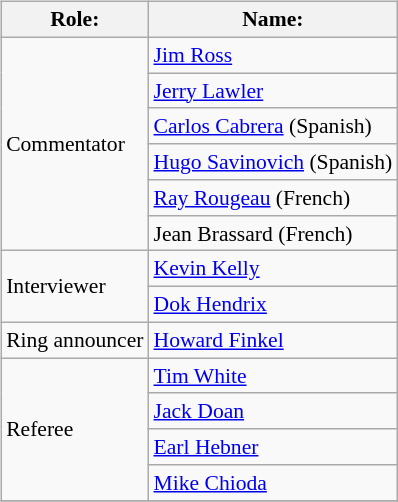<table class=wikitable style="font-size:90%; margin: 0.5em 0 0.5em 1em; float: right; clear: right;">
<tr>
<th>Role:</th>
<th>Name:</th>
</tr>
<tr>
<td rowspan="6">Commentator</td>
<td><a href='#'>Jim Ross</a></td>
</tr>
<tr>
<td><a href='#'>Jerry Lawler</a></td>
</tr>
<tr>
<td><a href='#'>Carlos Cabrera</a> (Spanish)</td>
</tr>
<tr>
<td><a href='#'>Hugo Savinovich</a> (Spanish)</td>
</tr>
<tr>
<td><a href='#'>Ray Rougeau</a> (French)</td>
</tr>
<tr>
<td>Jean Brassard (French)</td>
</tr>
<tr>
<td rowspan="2">Interviewer</td>
<td><a href='#'>Kevin Kelly</a></td>
</tr>
<tr>
<td><a href='#'>Dok Hendrix</a></td>
</tr>
<tr>
<td>Ring announcer</td>
<td><a href='#'>Howard Finkel</a></td>
</tr>
<tr>
<td rowspan="4">Referee</td>
<td><a href='#'>Tim White</a></td>
</tr>
<tr>
<td><a href='#'>Jack Doan</a></td>
</tr>
<tr>
<td><a href='#'>Earl Hebner</a></td>
</tr>
<tr>
<td><a href='#'>Mike Chioda</a></td>
</tr>
<tr>
</tr>
</table>
